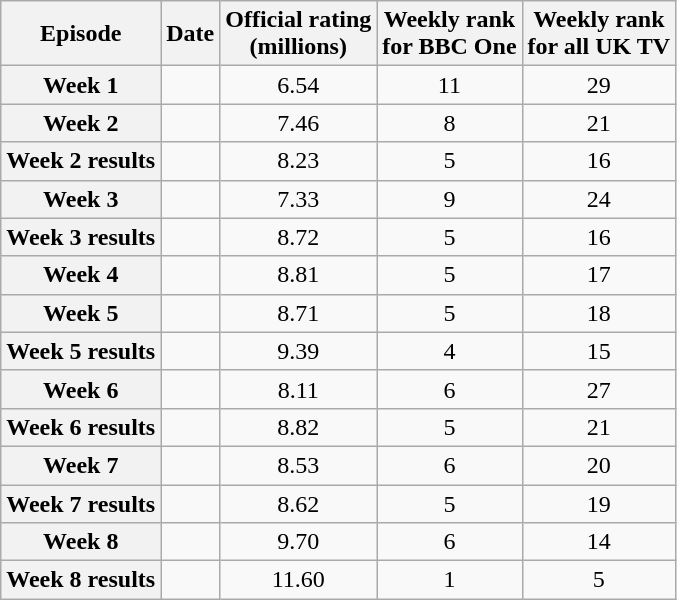<table class="wikitable sortable" style="text-align:center">
<tr>
<th scope="col">Episode</th>
<th scope="col">Date</th>
<th scope="col">Official rating<br>(millions)</th>
<th scope="col">Weekly rank<br>for BBC One</th>
<th scope="col">Weekly rank<br>for all UK TV</th>
</tr>
<tr>
<th scope="row">Week 1</th>
<td></td>
<td>6.54</td>
<td>11</td>
<td>29</td>
</tr>
<tr>
<th scope="row">Week 2</th>
<td></td>
<td>7.46</td>
<td>8</td>
<td>21</td>
</tr>
<tr>
<th scope="row">Week 2 results</th>
<td></td>
<td>8.23</td>
<td>5</td>
<td>16</td>
</tr>
<tr>
<th scope="row">Week 3</th>
<td></td>
<td>7.33</td>
<td>9</td>
<td>24</td>
</tr>
<tr>
<th scope="row">Week 3 results</th>
<td></td>
<td>8.72</td>
<td>5</td>
<td>16</td>
</tr>
<tr>
<th scope="row">Week 4</th>
<td></td>
<td>8.81</td>
<td>5</td>
<td>17</td>
</tr>
<tr>
<th scope="row">Week 5</th>
<td></td>
<td>8.71</td>
<td>5</td>
<td>18</td>
</tr>
<tr>
<th scope="row">Week 5 results</th>
<td></td>
<td>9.39</td>
<td>4</td>
<td>15</td>
</tr>
<tr>
<th scope="row">Week 6</th>
<td></td>
<td>8.11</td>
<td>6</td>
<td>27</td>
</tr>
<tr>
<th scope="row">Week 6 results</th>
<td></td>
<td>8.82</td>
<td>5</td>
<td>21</td>
</tr>
<tr>
<th scope="row">Week 7</th>
<td></td>
<td>8.53</td>
<td>6</td>
<td>20</td>
</tr>
<tr>
<th scope="row">Week 7 results</th>
<td></td>
<td>8.62</td>
<td>5</td>
<td>19</td>
</tr>
<tr>
<th scope="row">Week 8</th>
<td></td>
<td>9.70</td>
<td>6</td>
<td>14</td>
</tr>
<tr>
<th scope="row">Week 8 results</th>
<td></td>
<td>11.60</td>
<td>1</td>
<td>5</td>
</tr>
</table>
